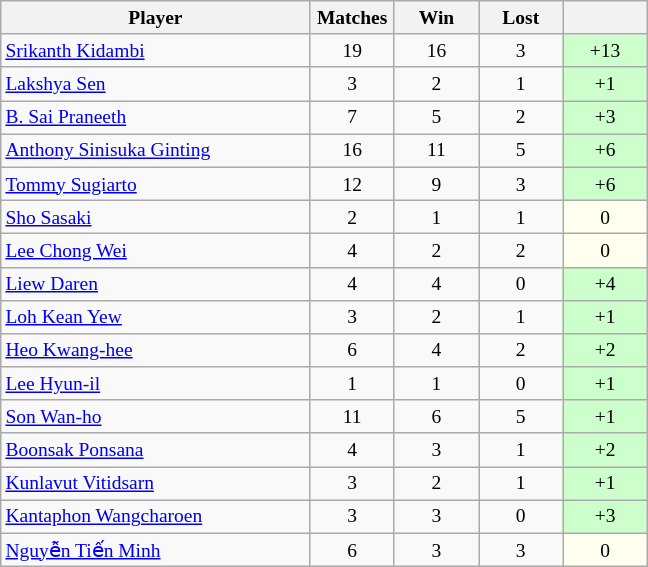<table class=wikitable style="text-align:center; font-size:small">
<tr>
<th width="200">Player</th>
<th width="50">Matches</th>
<th width="50">Win</th>
<th width="50">Lost</th>
<th width="50"></th>
</tr>
<tr>
<td align="left"> <a href='#'>Srikanth Kidambi</a></td>
<td>19</td>
<td>16</td>
<td>3</td>
<td bgcolor="#ccffcc">+13</td>
</tr>
<tr>
<td align="left"> <a href='#'>Lakshya Sen</a></td>
<td>3</td>
<td>2</td>
<td>1</td>
<td bgcolor="#ccffcc">+1</td>
</tr>
<tr>
<td align="left"> <a href='#'>B. Sai Praneeth</a></td>
<td>7</td>
<td>5</td>
<td>2</td>
<td bgcolor="#ccffcc">+3</td>
</tr>
<tr>
<td align="left"> <a href='#'>Anthony Sinisuka Ginting</a></td>
<td>16</td>
<td>11</td>
<td>5</td>
<td bgcolor="#ccffcc">+6</td>
</tr>
<tr>
<td align="left"> <a href='#'>Tommy Sugiarto</a></td>
<td>12</td>
<td>9</td>
<td>3</td>
<td bgcolor="#ccffcc">+6</td>
</tr>
<tr>
<td align="left"> <a href='#'>Sho Sasaki</a></td>
<td>2</td>
<td>1</td>
<td>1</td>
<td bgcolor="#fffff0">0</td>
</tr>
<tr>
<td align="left"> <a href='#'>Lee Chong Wei</a></td>
<td>4</td>
<td>2</td>
<td>2</td>
<td bgcolor="#fffff0">0</td>
</tr>
<tr>
<td align="left"> <a href='#'>Liew Daren</a></td>
<td>4</td>
<td>4</td>
<td>0</td>
<td bgcolor="#ccffcc">+4</td>
</tr>
<tr>
<td align="left"> <a href='#'>Loh Kean Yew</a></td>
<td>3</td>
<td>2</td>
<td>1</td>
<td bgcolor="#ccffcc">+1</td>
</tr>
<tr>
<td align="left"> <a href='#'>Heo Kwang-hee</a></td>
<td>6</td>
<td>4</td>
<td>2</td>
<td bgcolor="#ccffcc">+2</td>
</tr>
<tr>
<td align="left"> <a href='#'>Lee Hyun-il</a></td>
<td>1</td>
<td>1</td>
<td>0</td>
<td bgcolor="#ccffcc">+1</td>
</tr>
<tr>
<td align="left"> <a href='#'>Son Wan-ho</a></td>
<td>11</td>
<td>6</td>
<td>5</td>
<td bgcolor="#ccffcc">+1</td>
</tr>
<tr>
<td align="left"> <a href='#'>Boonsak Ponsana</a></td>
<td>4</td>
<td>3</td>
<td>1</td>
<td bgcolor="#ccffcc">+2</td>
</tr>
<tr>
<td align="left"> <a href='#'>Kunlavut Vitidsarn</a></td>
<td>3</td>
<td>2</td>
<td>1</td>
<td bgcolor="#ccffcc">+1</td>
</tr>
<tr>
<td align="left"> <a href='#'>Kantaphon Wangcharoen</a></td>
<td>3</td>
<td>3</td>
<td>0</td>
<td bgcolor="#ccffcc">+3</td>
</tr>
<tr>
<td align="left"> <a href='#'>Nguyễn Tiến Minh</a></td>
<td>6</td>
<td>3</td>
<td>3</td>
<td bgcolor="#fffff0">0</td>
</tr>
</table>
